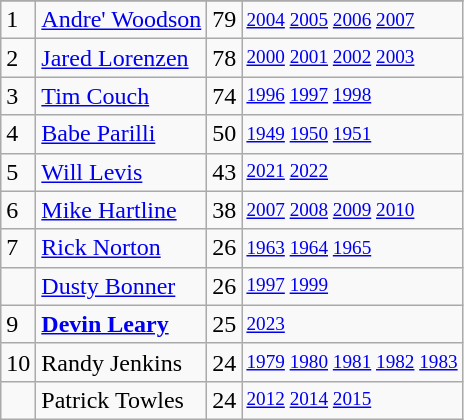<table class="wikitable">
<tr>
</tr>
<tr>
<td>1</td>
<td><a href='#'>Andre' Woodson</a></td>
<td>79</td>
<td style="font-size:80%;"><a href='#'>2004</a> <a href='#'>2005</a> <a href='#'>2006</a> <a href='#'>2007</a></td>
</tr>
<tr>
<td>2</td>
<td><a href='#'>Jared Lorenzen</a></td>
<td>78</td>
<td style="font-size:80%;"><a href='#'>2000</a> <a href='#'>2001</a> <a href='#'>2002</a> <a href='#'>2003</a></td>
</tr>
<tr>
<td>3</td>
<td><a href='#'>Tim Couch</a></td>
<td>74</td>
<td style="font-size:80%;"><a href='#'>1996</a> <a href='#'>1997</a> <a href='#'>1998</a></td>
</tr>
<tr>
<td>4</td>
<td><a href='#'>Babe Parilli</a></td>
<td>50</td>
<td style="font-size:80%;"><a href='#'>1949</a> <a href='#'>1950</a> <a href='#'>1951</a></td>
</tr>
<tr>
<td>5</td>
<td><a href='#'>Will Levis</a></td>
<td>43</td>
<td style="font-size:80%;"><a href='#'>2021</a> <a href='#'>2022</a></td>
</tr>
<tr>
<td>6</td>
<td><a href='#'>Mike Hartline</a></td>
<td>38</td>
<td style="font-size:80%;"><a href='#'>2007</a> <a href='#'>2008</a> <a href='#'>2009</a> <a href='#'>2010</a></td>
</tr>
<tr>
<td>7</td>
<td><a href='#'>Rick Norton</a></td>
<td>26</td>
<td style="font-size:80%;"><a href='#'>1963</a> <a href='#'>1964</a> <a href='#'>1965</a></td>
</tr>
<tr>
<td></td>
<td><a href='#'>Dusty Bonner</a></td>
<td>26</td>
<td style="font-size:80%;"><a href='#'>1997</a> <a href='#'>1999</a></td>
</tr>
<tr>
<td>9</td>
<td><strong><a href='#'>Devin Leary</a></strong></td>
<td>25</td>
<td style="font-size:80%;"><a href='#'>2023</a></td>
</tr>
<tr>
<td>10</td>
<td>Randy Jenkins</td>
<td>24</td>
<td style="font-size:80%;"><a href='#'>1979</a> <a href='#'>1980</a> <a href='#'>1981</a> <a href='#'>1982</a> <a href='#'>1983</a></td>
</tr>
<tr>
<td></td>
<td>Patrick Towles</td>
<td>24</td>
<td style="font-size:80%;"><a href='#'>2012</a> <a href='#'>2014</a> <a href='#'>2015</a></td>
</tr>
</table>
